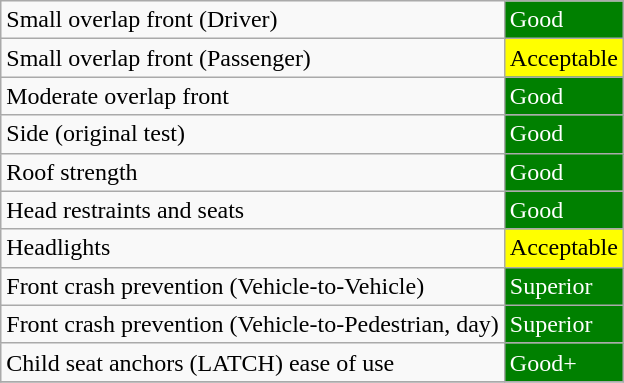<table class="wikitable">
<tr>
<td>Small overlap front (Driver)</td>
<td style="color:white;background: green">Good</td>
</tr>
<tr>
<td>Small overlap front (Passenger)</td>
<td style="background: yellow">Acceptable</td>
</tr>
<tr>
<td>Moderate overlap front</td>
<td style="color:white;background: green">Good</td>
</tr>
<tr>
<td>Side (original test)</td>
<td style="color:white;background: green">Good</td>
</tr>
<tr>
<td>Roof strength</td>
<td style="color:white;background: green">Good</td>
</tr>
<tr>
<td>Head restraints and seats</td>
<td style="color:white;background: green">Good</td>
</tr>
<tr>
<td>Headlights</td>
<td style="background: yellow">Acceptable</td>
</tr>
<tr>
<td>Front crash prevention (Vehicle-to-Vehicle)</td>
<td style="color:white;background: green">Superior</td>
</tr>
<tr>
<td>Front crash prevention (Vehicle-to-Pedestrian, day)</td>
<td style="color:white;background: green">Superior</td>
</tr>
<tr>
<td>Child seat anchors (LATCH) ease of use</td>
<td style="color:white;background: green">Good+</td>
</tr>
<tr>
</tr>
</table>
